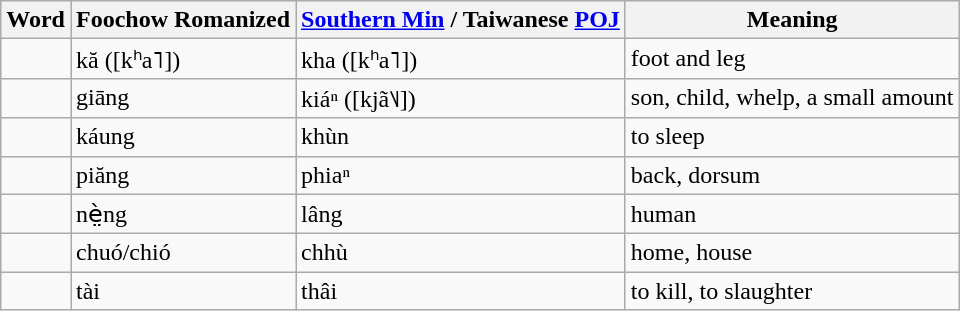<table class="wikitable">
<tr>
<th bgcolor="#ABCDEF">Word</th>
<th bgcolor="#ABCDEF">Foochow Romanized</th>
<th bgcolor="#ABCDEF"><a href='#'>Southern Min</a> / Taiwanese <a href='#'>POJ</a></th>
<th bgcolor="#ABCDEF">Meaning</th>
</tr>
<tr>
<td></td>
<td>kă ([kʰa˥])</td>
<td>kha ([kʰa˥])</td>
<td>foot and leg</td>
</tr>
<tr>
<td></td>
<td>giāng </td>
<td>kiáⁿ ([kjã˥˩])</td>
<td>son, child, whelp, a small amount</td>
</tr>
<tr>
<td></td>
<td>káung </td>
<td>khùn </td>
<td>to sleep</td>
</tr>
<tr>
<td></td>
<td>piăng </td>
<td>phiaⁿ </td>
<td>back, dorsum</td>
</tr>
<tr>
<td></td>
<td>nè̤ng </td>
<td>lâng </td>
<td>human</td>
</tr>
<tr>
<td></td>
<td>chuó/chió </td>
<td>chhù </td>
<td>home, house</td>
</tr>
<tr>
<td></td>
<td>tài </td>
<td>thâi </td>
<td>to kill, to slaughter</td>
</tr>
</table>
